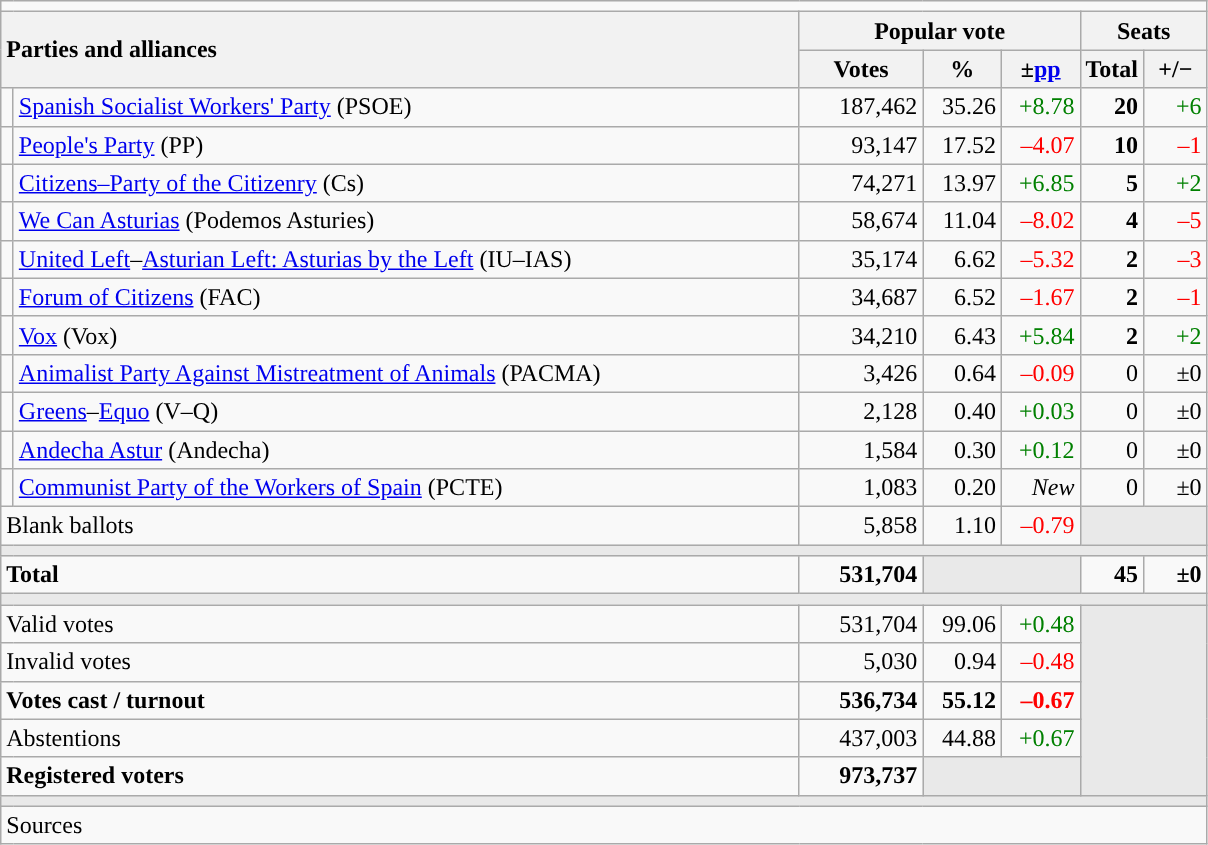<table class="wikitable" style="text-align:right;">
<tr>
<td colspan="7"></td>
</tr>
<tr>
<th style="text-align:left;" rowspan="2" colspan="2" width="525">Parties and alliances</th>
<th colspan="3">Popular vote</th>
<th colspan="2">Seats</th>
</tr>
<tr>
<th width="75">Votes</th>
<th width="45">%</th>
<th width="45">±<a href='#'>pp</a></th>
<th width="35">Total</th>
<th width="35">+/−</th>
</tr>
<tr>
<td width="1" style="color:inherit;background:"></td>
<td align="left"><a href='#'>Spanish Socialist Workers' Party</a> (PSOE)</td>
<td>187,462</td>
<td>35.26</td>
<td style="color:green;">+8.78</td>
<td><strong>20</strong></td>
<td style="color:green;">+6</td>
</tr>
<tr>
<td style="color:inherit;background:"></td>
<td align="left"><a href='#'>People's Party</a> (PP)</td>
<td>93,147</td>
<td>17.52</td>
<td style="color:red;">–4.07</td>
<td><strong>10</strong></td>
<td style="color:red;">–1</td>
</tr>
<tr>
<td style="color:inherit;background:"></td>
<td align="left"><a href='#'>Citizens–Party of the Citizenry</a> (Cs)</td>
<td>74,271</td>
<td>13.97</td>
<td style="color:green;">+6.85</td>
<td><strong>5</strong></td>
<td style="color:green;">+2</td>
</tr>
<tr>
<td style="color:inherit;background:"></td>
<td align="left"><a href='#'>We Can Asturias</a> (Podemos Asturies)</td>
<td>58,674</td>
<td>11.04</td>
<td style="color:red;">–8.02</td>
<td><strong>4</strong></td>
<td style="color:red;">–5</td>
</tr>
<tr>
<td style="color:inherit;background:"></td>
<td align="left"><a href='#'>United Left</a>–<a href='#'>Asturian Left: Asturias by the Left</a> (IU–IAS)</td>
<td>35,174</td>
<td>6.62</td>
<td style="color:red;">–5.32</td>
<td><strong>2</strong></td>
<td style="color:red;">–3</td>
</tr>
<tr>
<td style="color:inherit;background:"></td>
<td align="left"><a href='#'>Forum of Citizens</a> (FAC)</td>
<td>34,687</td>
<td>6.52</td>
<td style="color:red;">–1.67</td>
<td><strong>2</strong></td>
<td style="color:red;">–1</td>
</tr>
<tr>
<td style="color:inherit;background:"></td>
<td align="left"><a href='#'>Vox</a> (Vox)</td>
<td>34,210</td>
<td>6.43</td>
<td style="color:green;">+5.84</td>
<td><strong>2</strong></td>
<td style="color:green;">+2</td>
</tr>
<tr>
<td style="color:inherit;background:"></td>
<td align="left"><a href='#'>Animalist Party Against Mistreatment of Animals</a> (PACMA)</td>
<td>3,426</td>
<td>0.64</td>
<td style="color:red;">–0.09</td>
<td>0</td>
<td>±0</td>
</tr>
<tr>
<td style="color:inherit;background:"></td>
<td align="left"><a href='#'>Greens</a>–<a href='#'>Equo</a> (V–Q)</td>
<td>2,128</td>
<td>0.40</td>
<td style="color:green;">+0.03</td>
<td>0</td>
<td>±0</td>
</tr>
<tr>
<td style="color:inherit;background:"></td>
<td align="left"><a href='#'>Andecha Astur</a> (Andecha)</td>
<td>1,584</td>
<td>0.30</td>
<td style="color:green;">+0.12</td>
<td>0</td>
<td>±0</td>
</tr>
<tr>
<td style="color:inherit;background:"></td>
<td align="left"><a href='#'>Communist Party of the Workers of Spain</a> (PCTE)</td>
<td>1,083</td>
<td>0.20</td>
<td><em>New</em></td>
<td>0</td>
<td>±0</td>
</tr>
<tr>
<td align="left" colspan="2">Blank ballots</td>
<td>5,858</td>
<td>1.10</td>
<td style="color:red;">–0.79</td>
<td bgcolor="#E9E9E9" colspan="2"></td>
</tr>
<tr>
<td colspan="7" bgcolor="#E9E9E9"></td>
</tr>
<tr style="font-weight:bold;">
<td align="left" colspan="2">Total</td>
<td>531,704</td>
<td bgcolor="#E9E9E9" colspan="2"></td>
<td>45</td>
<td>±0</td>
</tr>
<tr>
<td colspan="7" bgcolor="#E9E9E9"></td>
</tr>
<tr>
<td align="left" colspan="2">Valid votes</td>
<td>531,704</td>
<td>99.06</td>
<td style="color:green;">+0.48</td>
<td bgcolor="#E9E9E9" colspan="2" rowspan="5"></td>
</tr>
<tr>
<td align="left" colspan="2">Invalid votes</td>
<td>5,030</td>
<td>0.94</td>
<td style="color:red;">–0.48</td>
</tr>
<tr style="font-weight:bold;">
<td align="left" colspan="2">Votes cast / turnout</td>
<td>536,734</td>
<td>55.12</td>
<td style="color:red;">–0.67</td>
</tr>
<tr>
<td align="left" colspan="2">Abstentions</td>
<td>437,003</td>
<td>44.88</td>
<td style="color:green;">+0.67</td>
</tr>
<tr style="font-weight:bold;">
<td align="left" colspan="2">Registered voters</td>
<td>973,737</td>
<td bgcolor="#E9E9E9" colspan="2"></td>
</tr>
<tr>
<td colspan="7" bgcolor="#E9E9E9"></td>
</tr>
<tr>
<td align="left" colspan="7">Sources</td>
</tr>
</table>
